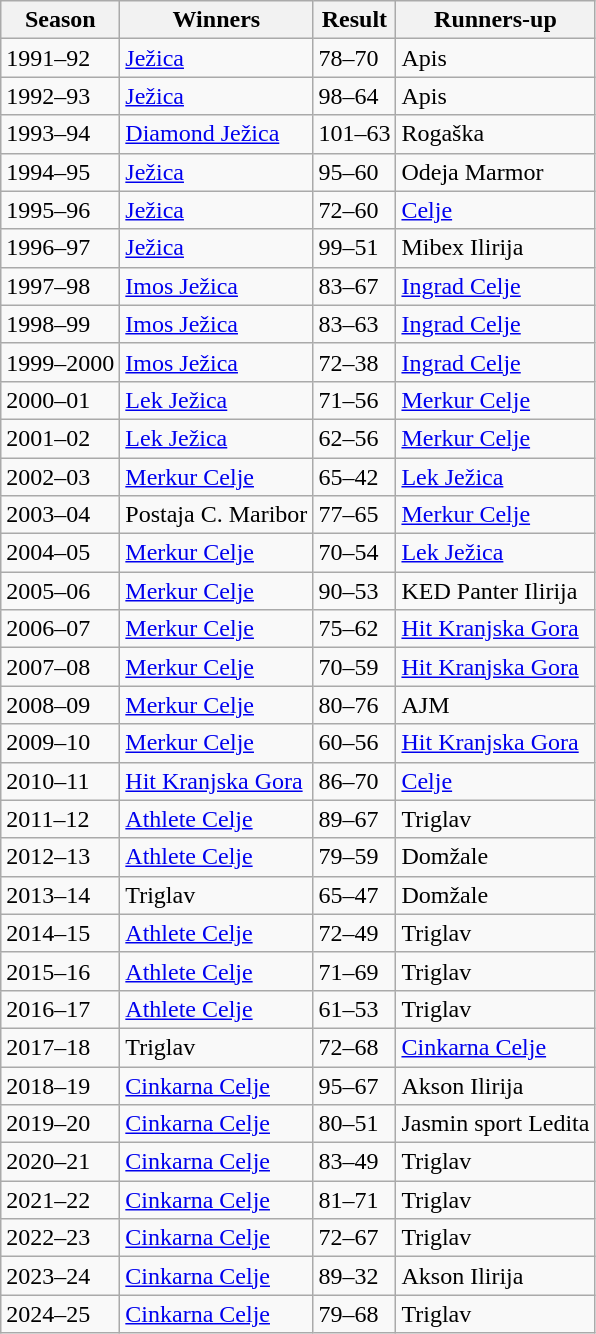<table class="wikitable">
<tr>
<th>Season</th>
<th>Winners</th>
<th>Result</th>
<th>Runners-up</th>
</tr>
<tr>
<td>1991–92</td>
<td><a href='#'>Ježica</a></td>
<td>78–70</td>
<td>Apis</td>
</tr>
<tr>
<td>1992–93</td>
<td><a href='#'>Ježica</a></td>
<td>98–64</td>
<td>Apis</td>
</tr>
<tr>
<td>1993–94</td>
<td><a href='#'>Diamond Ježica</a></td>
<td>101–63</td>
<td>Rogaška</td>
</tr>
<tr>
<td>1994–95</td>
<td><a href='#'>Ježica</a></td>
<td>95–60</td>
<td>Odeja Marmor</td>
</tr>
<tr>
<td>1995–96</td>
<td><a href='#'>Ježica</a></td>
<td>72–60</td>
<td><a href='#'>Celje</a></td>
</tr>
<tr>
<td>1996–97</td>
<td><a href='#'>Ježica</a></td>
<td>99–51</td>
<td>Mibex Ilirija</td>
</tr>
<tr>
<td>1997–98</td>
<td><a href='#'>Imos Ježica</a></td>
<td>83–67</td>
<td><a href='#'>Ingrad Celje</a></td>
</tr>
<tr>
<td>1998–99</td>
<td><a href='#'>Imos Ježica</a></td>
<td>83–63</td>
<td><a href='#'>Ingrad Celje</a></td>
</tr>
<tr>
<td>1999–2000</td>
<td><a href='#'>Imos Ježica</a></td>
<td>72–38</td>
<td><a href='#'>Ingrad Celje</a></td>
</tr>
<tr>
<td>2000–01</td>
<td><a href='#'>Lek Ježica</a></td>
<td>71–56</td>
<td><a href='#'>Merkur Celje</a></td>
</tr>
<tr>
<td>2001–02</td>
<td><a href='#'>Lek Ježica</a></td>
<td>62–56</td>
<td><a href='#'>Merkur Celje</a></td>
</tr>
<tr>
<td>2002–03</td>
<td><a href='#'>Merkur Celje</a></td>
<td>65–42</td>
<td><a href='#'>Lek Ježica</a></td>
</tr>
<tr>
<td>2003–04</td>
<td>Postaja C. Maribor</td>
<td>77–65</td>
<td><a href='#'>Merkur Celje</a></td>
</tr>
<tr>
<td>2004–05</td>
<td><a href='#'>Merkur Celje</a></td>
<td>70–54</td>
<td><a href='#'>Lek Ježica</a></td>
</tr>
<tr>
<td>2005–06</td>
<td><a href='#'>Merkur Celje</a></td>
<td>90–53</td>
<td>KED Panter Ilirija</td>
</tr>
<tr>
<td>2006–07</td>
<td><a href='#'>Merkur Celje</a></td>
<td>75–62</td>
<td><a href='#'>Hit Kranjska Gora</a></td>
</tr>
<tr>
<td>2007–08</td>
<td><a href='#'>Merkur Celje</a></td>
<td>70–59</td>
<td><a href='#'>Hit Kranjska Gora</a></td>
</tr>
<tr>
<td>2008–09</td>
<td><a href='#'>Merkur Celje</a></td>
<td>80–76</td>
<td>AJM</td>
</tr>
<tr>
<td>2009–10</td>
<td><a href='#'>Merkur Celje</a></td>
<td>60–56</td>
<td><a href='#'>Hit Kranjska Gora</a></td>
</tr>
<tr>
<td>2010–11</td>
<td><a href='#'>Hit Kranjska Gora</a></td>
<td>86–70</td>
<td><a href='#'>Celje</a></td>
</tr>
<tr>
<td>2011–12</td>
<td><a href='#'>Athlete Celje</a></td>
<td>89–67</td>
<td>Triglav</td>
</tr>
<tr>
<td>2012–13</td>
<td><a href='#'>Athlete Celje</a></td>
<td>79–59</td>
<td>Domžale</td>
</tr>
<tr>
<td>2013–14</td>
<td>Triglav</td>
<td>65–47</td>
<td>Domžale</td>
</tr>
<tr>
<td>2014–15</td>
<td><a href='#'>Athlete Celje</a></td>
<td>72–49</td>
<td>Triglav</td>
</tr>
<tr>
<td>2015–16</td>
<td><a href='#'>Athlete Celje</a></td>
<td>71–69</td>
<td>Triglav</td>
</tr>
<tr>
<td>2016–17</td>
<td><a href='#'>Athlete Celje</a></td>
<td>61–53</td>
<td>Triglav</td>
</tr>
<tr>
<td>2017–18</td>
<td>Triglav</td>
<td>72–68</td>
<td><a href='#'>Cinkarna Celje</a></td>
</tr>
<tr>
<td>2018–19</td>
<td><a href='#'>Cinkarna Celje</a></td>
<td>95–67</td>
<td>Akson Ilirija</td>
</tr>
<tr>
<td>2019–20</td>
<td><a href='#'>Cinkarna Celje</a></td>
<td>80–51</td>
<td>Jasmin sport Ledita</td>
</tr>
<tr>
<td>2020–21</td>
<td><a href='#'>Cinkarna Celje</a></td>
<td>83–49</td>
<td>Triglav</td>
</tr>
<tr>
<td>2021–22</td>
<td><a href='#'>Cinkarna Celje</a></td>
<td>81–71</td>
<td>Triglav</td>
</tr>
<tr>
<td>2022–23</td>
<td><a href='#'>Cinkarna Celje</a></td>
<td>72–67</td>
<td>Triglav</td>
</tr>
<tr>
<td>2023–24</td>
<td><a href='#'>Cinkarna Celje</a></td>
<td>89–32</td>
<td>Akson Ilirija</td>
</tr>
<tr>
<td>2024–25</td>
<td><a href='#'>Cinkarna Celje</a></td>
<td>79–68</td>
<td>Triglav</td>
</tr>
</table>
